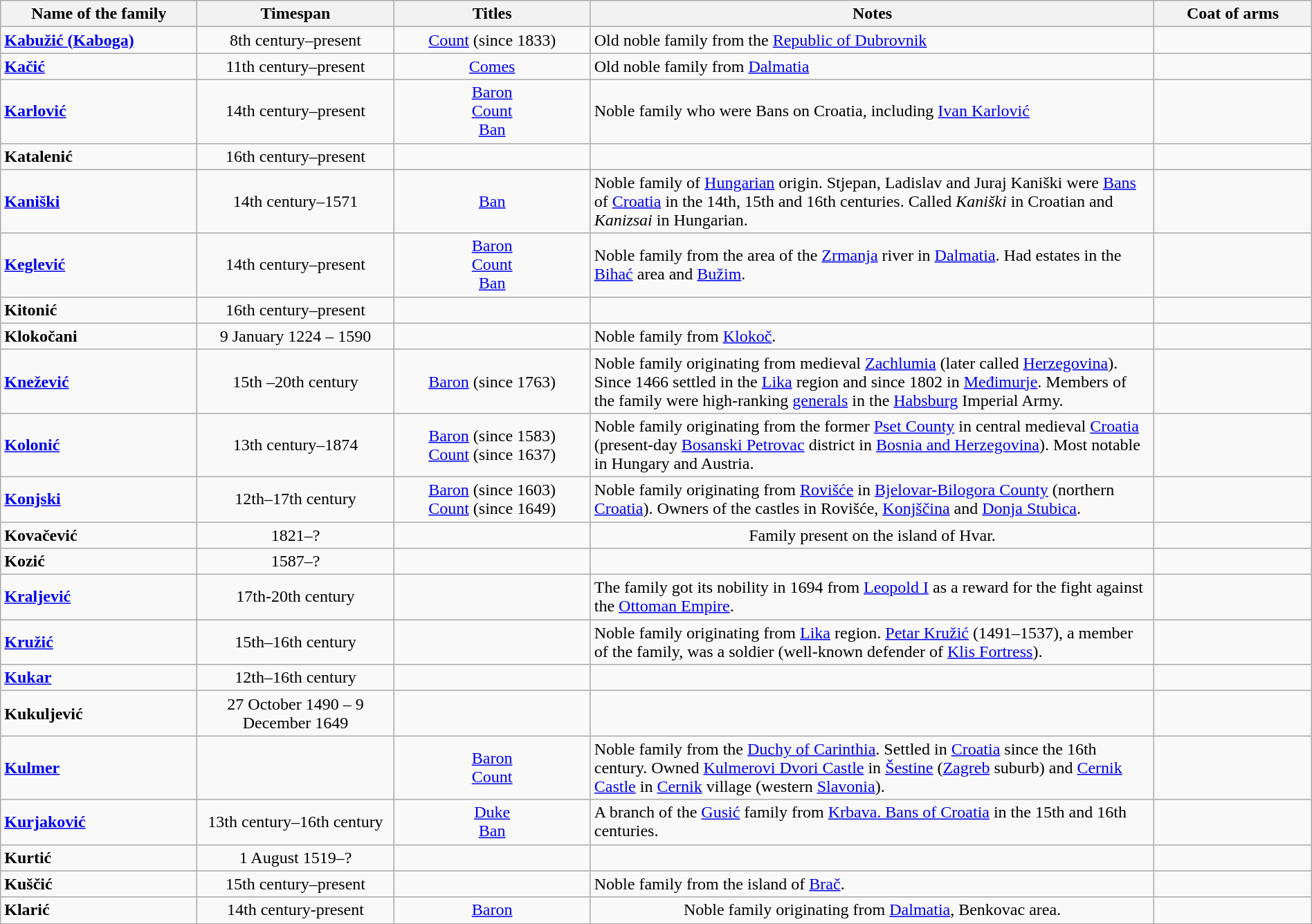<table class="wikitable" style="text-align:center" width=100%>
<tr>
<th bgcolor="silver" ! width="15%">Name of the family</th>
<th bgcolor="silver" ! width="15%">Timespan</th>
<th bgcolor="silver" ! width="15%">Titles</th>
<th bgcolor="silver" ! width="43%">Notes</th>
<th bgcolor="silver" ! width="12%">Coat of arms</th>
</tr>
<tr>
<td align="left"><a href='#'><strong>Kabužić (Kaboga)</strong></a></td>
<td align="center">8th century–present</td>
<td align="center"><a href='#'>Count</a> (since 1833)</td>
<td align="left">Old noble family from the <a href='#'>Republic of Dubrovnik</a></td>
<td align="center"></td>
</tr>
<tr>
<td align="left"><a href='#'><strong>Kačić</strong></a></td>
<td align="center">11th century–present</td>
<td align="center"><a href='#'>Comes</a></td>
<td align="left">Old noble family from <a href='#'>Dalmatia</a></td>
<td align="center"></td>
</tr>
<tr>
<td align="left"><a href='#'><strong>Karlović</strong></a></td>
<td align="center">14th century–present</td>
<td align="center"><a href='#'>Baron</a><br><a href='#'>Count</a><br><a href='#'>Ban</a></td>
<td align="left">Noble family who were Bans on Croatia, including <a href='#'>Ivan Karlović</a></td>
<td align="center"></td>
</tr>
<tr>
<td align="left"><strong>Katalenić</strong></td>
<td>16th century–present</td>
<td></td>
<td></td>
<td></td>
</tr>
<tr>
<td align="left"><a href='#'><strong>Kaniški</strong></a></td>
<td align="center">14th century–1571</td>
<td align="center"><a href='#'>Ban</a></td>
<td align="left">Noble family of <a href='#'>Hungarian</a> origin. Stjepan, Ladislav and Juraj Kaniški were <a href='#'>Bans</a> of <a href='#'>Croatia</a> in the 14th, 15th and 16th centuries. Called <em>Kaniški</em> in Croatian and <em>Kanizsai</em> in Hungarian.</td>
<td align="center"></td>
</tr>
<tr>
<td align="left"><a href='#'><strong>Keglević</strong></a></td>
<td align="center">14th century–present</td>
<td align="center"><a href='#'>Baron</a><br><a href='#'>Count</a><br><a href='#'>Ban</a></td>
<td align="left">Noble family from the area of the <a href='#'>Zrmanja</a> river in <a href='#'>Dalmatia</a>. Had estates in the <a href='#'>Bihać</a> area and <a href='#'>Bužim</a>.</td>
<td align="center"></td>
</tr>
<tr>
<td align="left"><strong>Kitonić</strong></td>
<td>16th century–present</td>
<td></td>
<td></td>
<td align="center"></td>
</tr>
<tr>
<td align="left"><strong>Klokočani</strong></td>
<td>9 January 1224 – 1590</td>
<td></td>
<td align="left">Noble family from <a href='#'>Klokoč</a>.</td>
<td></td>
</tr>
<tr>
<td align="left"><a href='#'><strong>Knežević</strong></a></td>
<td align="center">15th –20th century</td>
<td align="center"><a href='#'>Baron</a> (since 1763)</td>
<td align="left">Noble family originating from medieval <a href='#'>Zachlumia</a> (later called <a href='#'>Herzegovina</a>). Since 1466 settled in the <a href='#'>Lika</a> region and since 1802 in <a href='#'>Međimurje</a>. Members of the family were high-ranking <a href='#'>generals</a> in the <a href='#'>Habsburg</a> Imperial Army.</td>
<td align="center"></td>
</tr>
<tr>
<td align="left"><a href='#'><strong>Kolonić</strong></a></td>
<td align="center">13th century–1874</td>
<td align="center"><a href='#'>Baron</a> (since 1583)<br><a href='#'>Count</a> (since 1637)</td>
<td align="left">Noble family originating from the former <a href='#'>Pset County</a> in central medieval <a href='#'>Croatia</a> (present-day <a href='#'>Bosanski Petrovac</a> district in <a href='#'>Bosnia and Herzegovina</a>). Most notable in Hungary and Austria.</td>
<td align="center"></td>
</tr>
<tr>
<td align="left"><a href='#'><strong>Konjski</strong></a></td>
<td align="center">12th–17th century</td>
<td align="center"><a href='#'>Baron</a> (since 1603)<br><a href='#'>Count</a> (since 1649)</td>
<td align="left">Noble family originating from <a href='#'>Rovišće</a> in <a href='#'>Bjelovar-Bilogora County</a>  (northern <a href='#'>Croatia</a>). Owners of the castles in Rovišće, <a href='#'>Konjščina</a> and <a href='#'>Donja Stubica</a>.</td>
<td align="center"></td>
</tr>
<tr>
<td align="left"><strong>Kovačević</strong></td>
<td>1821–?</td>
<td></td>
<td>Family present on the island of Hvar.</td>
<td></td>
</tr>
<tr>
<td align="left"><strong>Kozić</strong></td>
<td>1587–?</td>
<td></td>
<td></td>
<td></td>
</tr>
<tr>
<td align="left"><strong><a href='#'>Kraljević</a></strong></td>
<td align="center">17th-20th century</td>
<td align="center"></td>
<td align="left">The family got its nobility in 1694 from <a href='#'>Leopold I</a> as a reward for the fight against the <a href='#'>Ottoman Empire</a>.</td>
<td align="center"></td>
</tr>
<tr>
<td align="left"><strong><a href='#'>Kružić</a></strong></td>
<td align="center">15th–16th century</td>
<td align="center"></td>
<td align="left">Noble family originating from <a href='#'>Lika</a> region. <a href='#'>Petar Kružić</a> (1491–1537), a member of the family, was a soldier (well-known defender of <a href='#'>Klis Fortress</a>).</td>
<td align="center"></td>
</tr>
<tr>
<td align="left"><strong><a href='#'>Kukar</a></strong></td>
<td align="center">12th–16th century</td>
<td align="center"></td>
<td align="left"></td>
<td align="center"></td>
</tr>
<tr>
<td align="left"><strong>Kukuljević</strong></td>
<td>27 October 1490 – 9 December 1649</td>
<td></td>
<td></td>
<td align="center"></td>
</tr>
<tr>
<td align="left"><a href='#'><strong>Kulmer</strong></a></td>
<td align="center"></td>
<td align="center"><a href='#'>Baron</a><br><a href='#'>Count</a></td>
<td align="left">Noble family from the <a href='#'>Duchy of Carinthia</a>. Settled in <a href='#'>Croatia</a> since the 16th century. Owned <a href='#'>Kulmerovi Dvori Castle</a> in <a href='#'>Šestine</a> (<a href='#'>Zagreb</a> suburb) and <a href='#'>Cernik Castle</a> in <a href='#'>Cernik</a> village (western <a href='#'>Slavonia</a>).</td>
<td align="center"></td>
</tr>
<tr>
<td align="left"><strong><a href='#'>Kurjaković</a></strong></td>
<td align="center">13th century–16th century</td>
<td align="center"><a href='#'>Duke</a><br><a href='#'>Ban</a></td>
<td align="left">A branch of the <a href='#'>Gusić</a> family from <a href='#'>Krbava</a><a href='#'>. Bans of Croatia</a> in the 15th and 16th centuries.</td>
<td align="center"></td>
</tr>
<tr>
<td align="left"><strong>Kurtić</strong></td>
<td>1 August 1519–?</td>
<td></td>
<td></td>
<td></td>
</tr>
<tr>
<td align="left"><strong>Kuščić</strong></td>
<td>15th century–present</td>
<td></td>
<td align="left">Noble family from the island of <a href='#'>Brač</a>.</td>
<td align="center"></td>
</tr>
<tr>
<td align="left"><strong>Klarić</strong></td>
<td>14th century-present</td>
<td><a href='#'>Baron</a></td>
<td>Noble family originating from <a href='#'>Dalmatia</a>, Benkovac area.</td>
<td align="center"></td>
</tr>
<tr>
</tr>
</table>
